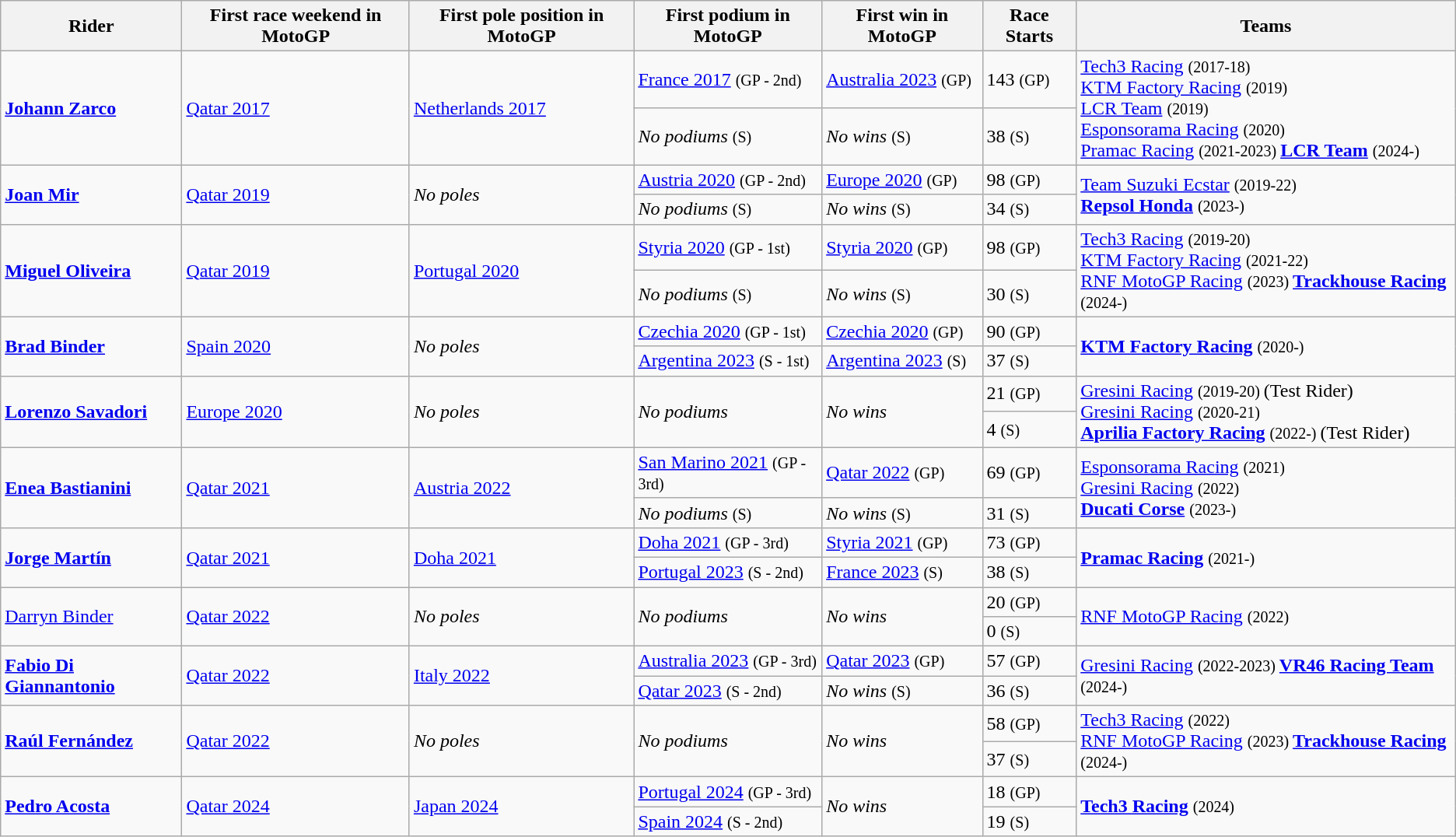<table class="wikitable">
<tr>
<th>Rider</th>
<th>First race weekend in MotoGP</th>
<th>First pole position in MotoGP</th>
<th>First podium in MotoGP</th>
<th>First win in MotoGP</th>
<th>Race Starts</th>
<th>Teams</th>
</tr>
<tr>
<td rowspan=2> <strong><a href='#'>Johann Zarco</a></strong></td>
<td rowspan=2> <a href='#'>Qatar 2017</a></td>
<td rowspan=2> <a href='#'>Netherlands 2017</a></td>
<td> <a href='#'>France 2017</a> <small> (GP - 2nd) </small></td>
<td> <a href='#'>Australia 2023</a> <small> (GP) </small></td>
<td>143 <small> (GP) </small></td>
<td rowspan=2> <a href='#'>Tech3 Racing</a> <small> (2017-18) </small> <br>  <a href='#'>KTM Factory Racing</a> <small> (2019) </small> <br>  <a href='#'>LCR Team</a> <small> (2019) </small> <br>  <a href='#'>Esponsorama Racing</a> <small> (2020) </small> <br>  <a href='#'>Pramac Racing</a> <small> (2021-2023) </small> <strong><a href='#'>LCR Team</a></strong> <small>(2024-)</small></td>
</tr>
<tr>
<td><em>No podiums</em> <small> (S) </small></td>
<td><em>No wins</em> <small> (S) </small></td>
<td>38 <small> (S) </small></td>
</tr>
<tr>
<td rowspan=2> <strong><a href='#'>Joan Mir</a></strong></td>
<td rowspan=2> <a href='#'>Qatar 2019</a></td>
<td rowspan=2><em>No poles</em></td>
<td> <a href='#'>Austria 2020</a> <small> (GP - 2nd) </small></td>
<td> <a href='#'>Europe 2020</a> <small> (GP) </small></td>
<td>98 <small> (GP) </small></td>
<td rowspan=2> <a href='#'>Team Suzuki Ecstar</a> <small> (2019-22) </small> <br>  <strong><a href='#'>Repsol Honda</a></strong> <small> (2023-) </small></td>
</tr>
<tr>
<td><em>No podiums</em> <small> (S) </small></td>
<td><em>No wins</em> <small> (S) </small></td>
<td>34 <small> (S) </small></td>
</tr>
<tr>
<td rowspan=2> <strong><a href='#'>Miguel Oliveira</a></strong></td>
<td rowspan=2> <a href='#'>Qatar 2019</a></td>
<td rowspan=2> <a href='#'>Portugal 2020</a></td>
<td> <a href='#'>Styria 2020</a> <small> (GP - 1st) </small></td>
<td> <a href='#'>Styria 2020</a> <small> (GP) </small></td>
<td>98 <small> (GP) </small></td>
<td rowspan=2> <a href='#'>Tech3 Racing</a> <small> (2019-20) </small> <br>  <a href='#'>KTM Factory Racing</a> <small> (2021-22) </small> <br>  <a href='#'>RNF MotoGP Racing</a> <small> (2023) </small> <a href='#'><strong>Trackhouse Racing</strong></a> <small>(2024-)</small></td>
</tr>
<tr>
<td><em>No podiums</em> <small> (S) </small></td>
<td><em>No wins</em> <small> (S) </small></td>
<td>30 <small> (S) </small></td>
</tr>
<tr>
<td rowspan=2> <strong><a href='#'>Brad Binder</a></strong></td>
<td rowspan=2> <a href='#'>Spain 2020</a></td>
<td rowspan=2><em>No poles</em></td>
<td> <a href='#'>Czechia 2020</a> <small> (GP - 1st) </small></td>
<td> <a href='#'>Czechia 2020</a> <small> (GP) </small></td>
<td>90 <small> (GP) </small></td>
<td rowspan=2> <strong><a href='#'>KTM Factory Racing</a></strong> <small> (2020-) </small></td>
</tr>
<tr>
<td> <a href='#'>Argentina 2023</a> <small> (S - 1st) </small></td>
<td> <a href='#'>Argentina 2023</a> <small> (S) </small></td>
<td>37 <small> (S) </small></td>
</tr>
<tr>
<td rowspan=2> <strong><a href='#'>Lorenzo Savadori</a></strong></td>
<td rowspan=2> <a href='#'>Europe 2020</a></td>
<td rowspan=2><em>No poles</em></td>
<td rowspan=2><em>No podiums</em></td>
<td rowspan=2><em>No wins</em></td>
<td>21 <small> (GP) </small></td>
<td rowspan=2> <a href='#'>Gresini Racing</a> <small> (2019-20) </small> (Test Rider) <br>  <a href='#'>Gresini Racing</a> <small> (2020-21) </small> <br>  <strong><a href='#'>Aprilia Factory Racing</a></strong> <small> (2022-) </small> (Test Rider)</td>
</tr>
<tr>
<td>4 <small> (S) </small></td>
</tr>
<tr>
<td rowspan=2> <strong><a href='#'>Enea Bastianini</a></strong></td>
<td rowspan=2> <a href='#'>Qatar 2021</a></td>
<td rowspan=2> <a href='#'>Austria 2022</a></td>
<td> <a href='#'>San Marino 2021</a> <small> (GP - 3rd) </small></td>
<td> <a href='#'>Qatar 2022</a> <small> (GP) </small></td>
<td>69 <small> (GP) </small></td>
<td rowspan=2> <a href='#'>Esponsorama Racing</a> <small> (2021) </small> <br>  <a href='#'>Gresini Racing</a> <small> (2022) </small> <br>  <strong><a href='#'>Ducati Corse</a></strong> <small> (2023-) </small></td>
</tr>
<tr>
<td><em>No podiums</em> <small> (S) </small></td>
<td><em>No wins</em> <small> (S) </small></td>
<td>31 <small> (S) </small></td>
</tr>
<tr>
<td rowspan=2> <strong><a href='#'>Jorge Martín</a></strong></td>
<td rowspan=2> <a href='#'>Qatar 2021</a></td>
<td rowspan=2> <a href='#'>Doha 2021</a></td>
<td> <a href='#'>Doha 2021</a> <small> (GP - 3rd) </small></td>
<td> <a href='#'>Styria 2021</a> <small> (GP) </small></td>
<td>73 <small> (GP) </small></td>
<td rowspan=2> <strong><a href='#'>Pramac Racing</a></strong> <small> (2021-) </small></td>
</tr>
<tr>
<td> <a href='#'>Portugal 2023</a> <small> (S - 2nd) </small></td>
<td> <a href='#'>France 2023</a> <small> (S) </small></td>
<td>38 <small> (S) </small></td>
</tr>
<tr>
<td rowspan=2> <a href='#'>Darryn Binder</a></td>
<td rowspan=2> <a href='#'>Qatar 2022</a></td>
<td rowspan=2><em>No poles</em></td>
<td rowspan=2><em>No podiums</em></td>
<td rowspan=2><em>No wins</em></td>
<td>20 <small> (GP) </small></td>
<td rowspan=2> <a href='#'>RNF MotoGP Racing</a> <small> (2022) </small></td>
</tr>
<tr>
<td>0 <small> (S) </small></td>
</tr>
<tr>
<td rowspan=2> <strong><a href='#'>Fabio Di Giannantonio</a></strong></td>
<td rowspan=2> <a href='#'>Qatar 2022</a></td>
<td rowspan=2> <a href='#'>Italy 2022</a></td>
<td> <a href='#'>Australia 2023</a> <small> (GP - 3rd) </small></td>
<td> <a href='#'>Qatar 2023</a>  <small> (GP) </small></td>
<td>57 <small> (GP) </small></td>
<td rowspan=2> <a href='#'>Gresini Racing</a> <small> (2022-2023) </small> <strong><a href='#'>VR46 Racing Team</a></strong> <small>(2024-)</small></td>
</tr>
<tr>
<td> <a href='#'>Qatar 2023</a> <small> (S - 2nd) </small></td>
<td><em>No wins</em>  <small> (S) </small></td>
<td>36 <small> (S) </small></td>
</tr>
<tr>
<td rowspan=2> <strong><a href='#'>Raúl Fernández</a></strong></td>
<td rowspan=2> <a href='#'>Qatar 2022</a></td>
<td rowspan=2><em>No poles</em></td>
<td rowspan=2><em>No podiums</em></td>
<td rowspan=2><em>No wins</em></td>
<td>58 <small> (GP) </small></td>
<td rowspan=2> <a href='#'>Tech3 Racing</a> <small> (2022) </small> <br>  <a href='#'>RNF MotoGP Racing</a> <small> (2023) </small> <a href='#'><strong>Trackhouse Racing</strong></a> <small>(2024-)</small></td>
</tr>
<tr>
<td>37 <small> (S) </small></td>
</tr>
<tr>
<td rowspan="2"> <a href='#'><strong>Pedro Acosta</strong></a></td>
<td rowspan="2"> <a href='#'>Qatar 2024</a></td>
<td rowspan="2"> <a href='#'>Japan 2024</a></td>
<td> <a href='#'>Portugal 2024</a> <small>(GP - 3rd)</small></td>
<td rowspan="2"><em>No wins</em></td>
<td>18 <small>(GP)</small></td>
<td rowspan="2"><strong> <a href='#'>Tech3 Racing</a></strong> <small>(2024)</small></td>
</tr>
<tr>
<td> <a href='#'>Spain 2024</a> <small>(S - 2nd)</small></td>
<td>19 <small>(S)</small></td>
</tr>
</table>
